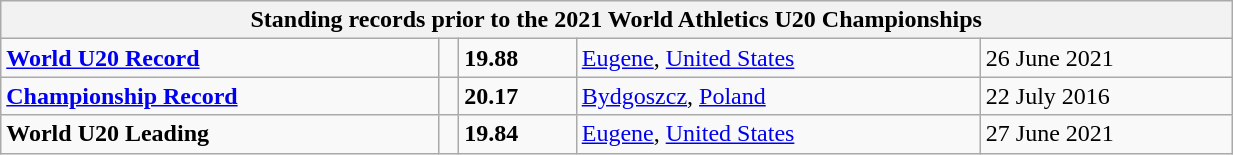<table class="wikitable" width=65%>
<tr>
<th colspan=5>Standing records prior to the 2021 World Athletics U20 Championships</th>
</tr>
<tr>
<td><strong><a href='#'>World U20 Record</a></strong></td>
<td></td>
<td><strong>19.88</strong></td>
<td><a href='#'>Eugene</a>, <a href='#'>United States</a></td>
<td>26 June 2021</td>
</tr>
<tr>
<td><strong><a href='#'>Championship Record</a></strong></td>
<td></td>
<td><strong>20.17</strong></td>
<td><a href='#'>Bydgoszcz</a>, <a href='#'>Poland</a></td>
<td>22 July 2016</td>
</tr>
<tr>
<td><strong>World U20 Leading</strong></td>
<td></td>
<td><strong>19.84</strong></td>
<td><a href='#'>Eugene</a>, <a href='#'>United States</a></td>
<td>27 June 2021</td>
</tr>
</table>
